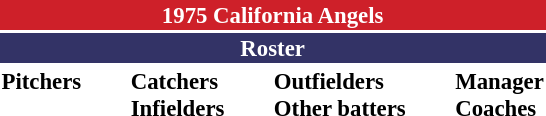<table class="toccolours" style="font-size: 95%;">
<tr>
<th colspan="10" style="background-color: #CE2029; color: white; text-align: center;">1975 California Angels</th>
</tr>
<tr>
<td colspan="10" style="background-color:#333366; color: white; text-align: center;"><strong>Roster</strong></td>
</tr>
<tr>
<td valign="top"><strong>Pitchers</strong><br>

















</td>
<td width="25px"></td>
<td valign="top"><strong>Catchers</strong><br>





<strong>Infielders</strong>













</td>
<td width="25px"></td>
<td valign="top"><strong>Outfielders</strong><br>







<strong>Other batters</strong>
</td>
<td width="25px"></td>
<td valign="top"><strong>Manager</strong><br>
<strong>Coaches</strong>




</td>
</tr>
</table>
